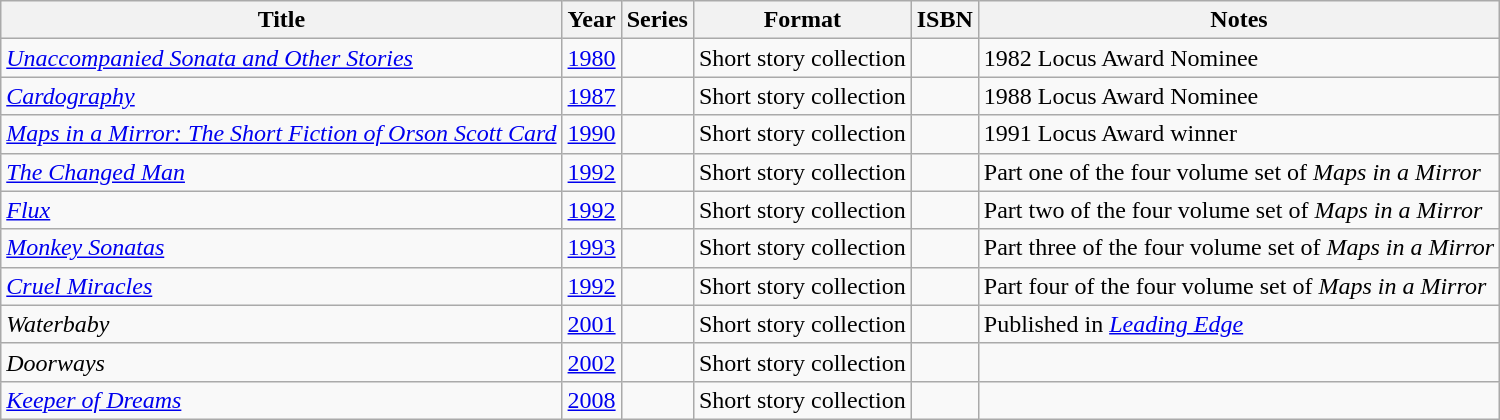<table class="wikitable sortable">
<tr>
<th>Title</th>
<th>Year</th>
<th>Series</th>
<th>Format</th>
<th>ISBN</th>
<th class="unsortable">Notes</th>
</tr>
<tr>
<td><em><a href='#'>Unaccompanied Sonata and Other Stories</a></em></td>
<td><a href='#'>1980</a></td>
<td></td>
<td>Short story collection</td>
<td></td>
<td>1982 Locus Award Nominee</td>
</tr>
<tr>
<td><em><a href='#'>Cardography</a></em></td>
<td><a href='#'>1987</a></td>
<td></td>
<td>Short story collection</td>
<td></td>
<td>1988 Locus Award Nominee</td>
</tr>
<tr>
<td><em><a href='#'>Maps in a Mirror: The Short Fiction of Orson Scott Card</a></em></td>
<td><a href='#'>1990</a></td>
<td></td>
<td>Short story collection</td>
<td></td>
<td>1991 Locus Award winner</td>
</tr>
<tr>
<td><em><a href='#'>The Changed Man</a></em></td>
<td><a href='#'>1992</a></td>
<td></td>
<td>Short story collection</td>
<td></td>
<td>Part one of the four volume set of <em>Maps in a Mirror</em></td>
</tr>
<tr>
<td><em><a href='#'>Flux</a></em></td>
<td><a href='#'>1992</a></td>
<td></td>
<td>Short story collection</td>
<td></td>
<td>Part two of the four volume set of <em>Maps in a Mirror</em></td>
</tr>
<tr>
<td><em><a href='#'>Monkey Sonatas</a></em></td>
<td><a href='#'>1993</a></td>
<td></td>
<td>Short story collection</td>
<td></td>
<td>Part three of the four volume set of <em>Maps in a Mirror</em></td>
</tr>
<tr>
<td><em><a href='#'>Cruel Miracles</a></em></td>
<td><a href='#'>1992</a></td>
<td></td>
<td>Short story collection</td>
<td></td>
<td>Part four of the four volume set of <em>Maps in a Mirror</em></td>
</tr>
<tr>
<td><em>Waterbaby</em></td>
<td><a href='#'>2001</a></td>
<td></td>
<td>Short story collection</td>
<td></td>
<td>Published in <em><a href='#'>Leading Edge</a></em></td>
</tr>
<tr>
<td><em>Doorways</em></td>
<td><a href='#'>2002</a></td>
<td></td>
<td>Short story collection</td>
<td></td>
<td></td>
</tr>
<tr>
<td><em><a href='#'>Keeper of Dreams</a></em></td>
<td><a href='#'>2008</a></td>
<td></td>
<td>Short story collection</td>
<td></td>
<td></td>
</tr>
</table>
